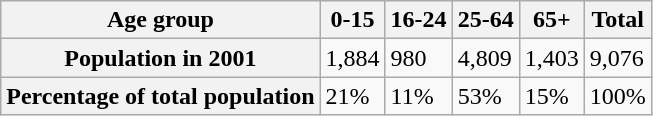<table class="wikitable">
<tr>
<th>Age group</th>
<th>0-15</th>
<th>16-24</th>
<th>25-64</th>
<th>65+</th>
<th>Total</th>
</tr>
<tr>
<th>Population in 2001</th>
<td>1,884</td>
<td>980</td>
<td>4,809</td>
<td>1,403</td>
<td>9,076</td>
</tr>
<tr>
<th>Percentage of total population</th>
<td>21%</td>
<td>11%</td>
<td>53%</td>
<td>15%</td>
<td>100%</td>
</tr>
</table>
